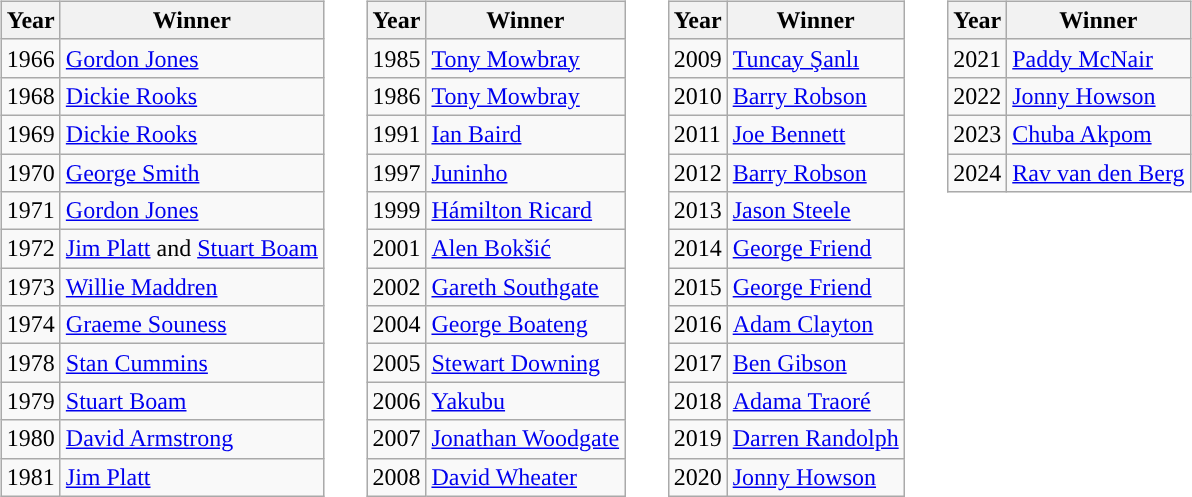<table>
<tr>
<td valign="top"><br><table class="wikitable">
<tr>
<th>Year</th>
<th>Winner</th>
</tr>
<tr>
<td>1966</td>
<td> <a href='#'>Gordon Jones</a></td>
</tr>
<tr>
<td>1968</td>
<td> <a href='#'>Dickie Rooks</a></td>
</tr>
<tr>
<td>1969</td>
<td> <a href='#'>Dickie Rooks</a></td>
</tr>
<tr>
<td>1970</td>
<td> <a href='#'>George Smith</a></td>
</tr>
<tr>
<td>1971</td>
<td> <a href='#'>Gordon Jones</a></td>
</tr>
<tr>
<td>1972</td>
<td> <a href='#'>Jim Platt</a> and  <a href='#'>Stuart Boam</a></td>
</tr>
<tr>
<td>1973</td>
<td> <a href='#'>Willie Maddren</a></td>
</tr>
<tr>
<td>1974</td>
<td> <a href='#'>Graeme Souness</a></td>
</tr>
<tr>
<td>1978</td>
<td> <a href='#'>Stan Cummins</a></td>
</tr>
<tr>
<td>1979</td>
<td> <a href='#'>Stuart Boam</a></td>
</tr>
<tr>
<td>1980</td>
<td> <a href='#'>David Armstrong</a></td>
</tr>
<tr>
<td>1981</td>
<td> <a href='#'>Jim Platt</a></td>
</tr>
</table>
</td>
<td width="1"> </td>
<td valign="top"><br><table class="wikitable">
<tr>
<th>Year</th>
<th>Winner</th>
</tr>
<tr>
<td>1985</td>
<td> <a href='#'>Tony Mowbray</a></td>
</tr>
<tr>
<td>1986</td>
<td> <a href='#'>Tony Mowbray</a></td>
</tr>
<tr>
<td>1991</td>
<td> <a href='#'>Ian Baird</a></td>
</tr>
<tr>
<td>1997</td>
<td> <a href='#'>Juninho</a></td>
</tr>
<tr>
<td>1999</td>
<td> <a href='#'>Hámilton Ricard</a></td>
</tr>
<tr>
<td>2001</td>
<td> <a href='#'>Alen Bokšić</a></td>
</tr>
<tr>
<td>2002</td>
<td> <a href='#'>Gareth Southgate</a></td>
</tr>
<tr>
<td>2004</td>
<td> <a href='#'>George Boateng</a></td>
</tr>
<tr>
<td>2005</td>
<td> <a href='#'>Stewart Downing</a></td>
</tr>
<tr>
<td>2006</td>
<td> <a href='#'>Yakubu</a></td>
</tr>
<tr>
<td>2007</td>
<td> <a href='#'>Jonathan Woodgate</a></td>
</tr>
<tr>
<td>2008</td>
<td> <a href='#'>David Wheater</a></td>
</tr>
</table>
</td>
<td width="1"> </td>
<td valign="top"><br><table class="wikitable">
<tr>
<th>Year</th>
<th>Winner</th>
</tr>
<tr>
<td>2009</td>
<td> <a href='#'>Tuncay Şanlı</a></td>
</tr>
<tr>
<td>2010</td>
<td> <a href='#'>Barry Robson</a></td>
</tr>
<tr>
<td>2011</td>
<td> <a href='#'>Joe Bennett</a></td>
</tr>
<tr>
<td>2012</td>
<td> <a href='#'>Barry Robson</a></td>
</tr>
<tr>
<td>2013</td>
<td> <a href='#'>Jason Steele</a></td>
</tr>
<tr>
<td>2014</td>
<td> <a href='#'>George Friend</a></td>
</tr>
<tr>
<td>2015</td>
<td> <a href='#'>George Friend</a></td>
</tr>
<tr>
<td>2016</td>
<td> <a href='#'>Adam Clayton</a></td>
</tr>
<tr>
<td>2017</td>
<td> <a href='#'>Ben Gibson</a></td>
</tr>
<tr>
<td>2018</td>
<td> <a href='#'>Adama Traoré</a></td>
</tr>
<tr>
<td>2019</td>
<td> <a href='#'>Darren Randolph</a></td>
</tr>
<tr>
<td>2020</td>
<td> <a href='#'>Jonny Howson</a></td>
</tr>
</table>
</td>
<td width="1"> </td>
<td valign="top"><br><table class="wikitable">
<tr>
<th>Year</th>
<th>Winner</th>
</tr>
<tr>
<td>2021</td>
<td> <a href='#'>Paddy McNair</a></td>
</tr>
<tr>
<td>2022</td>
<td> <a href='#'>Jonny Howson</a></td>
</tr>
<tr>
<td>2023</td>
<td> <a href='#'>Chuba Akpom</a></td>
</tr>
<tr>
<td>2024</td>
<td> <a href='#'>Rav van den Berg</a></td>
</tr>
</table>
</td>
<td width="1"> </td>
<td valign="top"><br><table class="wikitable">
</table>
</td>
</tr>
</table>
